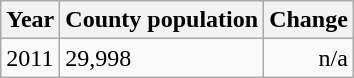<table class="wikitable">
<tr>
<th>Year</th>
<th>County population</th>
<th>Change</th>
</tr>
<tr>
<td>2011</td>
<td>29,998</td>
<td align="right">n/a</td>
</tr>
</table>
